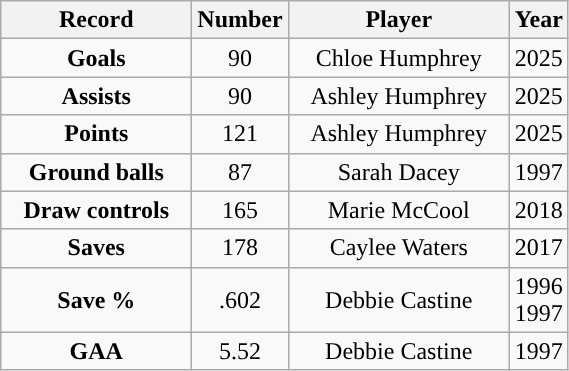<table class="wikitable">
<tr>
<th style="width:120px; ">Record</th>
<th style="width:35px; ">Number</th>
<th style="width:140px; ">Player</th>
<th style="width:30px; ">Year</th>
</tr>
<tr style="text-align:center;">
<td><strong>Goals</strong></td>
<td>90</td>
<td>Chloe Humphrey</td>
<td>2025</td>
</tr>
<tr style="text-align:center;">
<td><strong>Assists</strong></td>
<td>90</td>
<td>Ashley Humphrey</td>
<td>2025</td>
</tr>
<tr style="text-align:center;">
<td><strong>Points</strong></td>
<td>121</td>
<td>Ashley Humphrey</td>
<td>2025</td>
</tr>
<tr style="text-align:center;">
<td><strong>Ground balls</strong></td>
<td>87</td>
<td>Sarah Dacey</td>
<td>1997</td>
</tr>
<tr style="text-align:center;">
<td><strong>Draw controls</strong></td>
<td>165</td>
<td>Marie McCool</td>
<td>2018</td>
</tr>
<tr style="text-align:center;">
<td><strong>Saves</strong></td>
<td>178</td>
<td>Caylee Waters</td>
<td>2017</td>
</tr>
<tr style="text-align:center;">
<td><strong>Save %</strong></td>
<td>.602</td>
<td>Debbie Castine</td>
<td>1996<br>1997</td>
</tr>
<tr style="text-align:center;">
<td><strong>GAA</strong></td>
<td>5.52</td>
<td>Debbie Castine</td>
<td>1997</td>
</tr>
</table>
